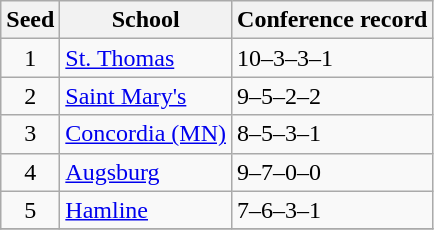<table class="wikitable">
<tr>
<th>Seed</th>
<th>School</th>
<th>Conference record</th>
</tr>
<tr>
<td align=center>1</td>
<td><a href='#'>St. Thomas</a></td>
<td>10–3–3–1</td>
</tr>
<tr>
<td align=center>2</td>
<td><a href='#'>Saint Mary's</a></td>
<td>9–5–2–2</td>
</tr>
<tr>
<td align=center>3</td>
<td><a href='#'>Concordia (MN)</a></td>
<td>8–5–3–1</td>
</tr>
<tr>
<td align=center>4</td>
<td><a href='#'>Augsburg</a></td>
<td>9–7–0–0</td>
</tr>
<tr>
<td align=center>5</td>
<td><a href='#'>Hamline</a></td>
<td>7–6–3–1</td>
</tr>
<tr>
</tr>
</table>
